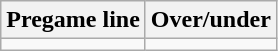<table class="wikitable">
<tr align="center">
<th style=>Pregame line</th>
<th style=>Over/under</th>
</tr>
<tr align="center">
<td></td>
<td></td>
</tr>
</table>
